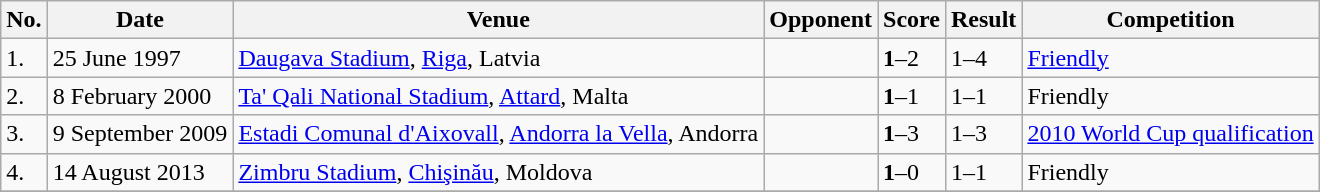<table class="wikitable" style="font-size:100%;">
<tr>
<th scope=col>No.</th>
<th scope=col>Date</th>
<th scope=col>Venue</th>
<th scope=col>Opponent</th>
<th scope=col>Score</th>
<th scope=col>Result</th>
<th scope=col>Competition</th>
</tr>
<tr>
<td>1.</td>
<td>25 June 1997</td>
<td><a href='#'>Daugava Stadium</a>, <a href='#'>Riga</a>, Latvia</td>
<td></td>
<td><strong>1</strong>–2</td>
<td>1–4</td>
<td><a href='#'>Friendly</a></td>
</tr>
<tr>
<td>2.</td>
<td>8 February 2000</td>
<td><a href='#'>Ta' Qali National Stadium</a>, <a href='#'>Attard</a>, Malta</td>
<td></td>
<td><strong>1</strong>–1</td>
<td>1–1</td>
<td>Friendly</td>
</tr>
<tr>
<td>3.</td>
<td>9 September 2009</td>
<td><a href='#'>Estadi Comunal d'Aixovall</a>, <a href='#'>Andorra la Vella</a>, Andorra</td>
<td></td>
<td><strong>1</strong>–3</td>
<td>1–3</td>
<td><a href='#'>2010 World Cup qualification</a></td>
</tr>
<tr>
<td>4.</td>
<td>14 August 2013</td>
<td><a href='#'>Zimbru Stadium</a>, <a href='#'>Chişinău</a>, Moldova</td>
<td></td>
<td><strong>1</strong>–0</td>
<td>1–1</td>
<td>Friendly</td>
</tr>
<tr>
</tr>
</table>
